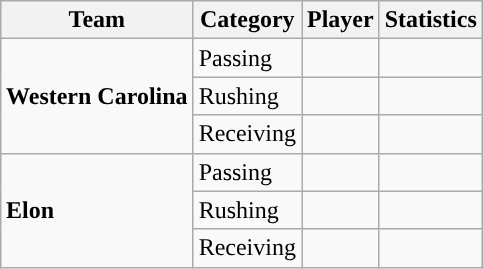<table class="wikitable" style="float: right;">
<tr>
<th>Team</th>
<th>Category</th>
<th>Player</th>
<th>Statistics</th>
</tr>
<tr>
<td rowspan=3><strong>Western Carolina</strong></td>
<td>Passing</td>
<td></td>
<td></td>
</tr>
<tr>
<td>Rushing</td>
<td></td>
<td></td>
</tr>
<tr>
<td>Receiving</td>
<td></td>
<td></td>
</tr>
<tr>
<td rowspan=3><strong>Elon</strong></td>
<td>Passing</td>
<td></td>
<td></td>
</tr>
<tr>
<td>Rushing</td>
<td></td>
<td></td>
</tr>
<tr>
<td>Receiving</td>
<td></td>
<td></td>
</tr>
</table>
